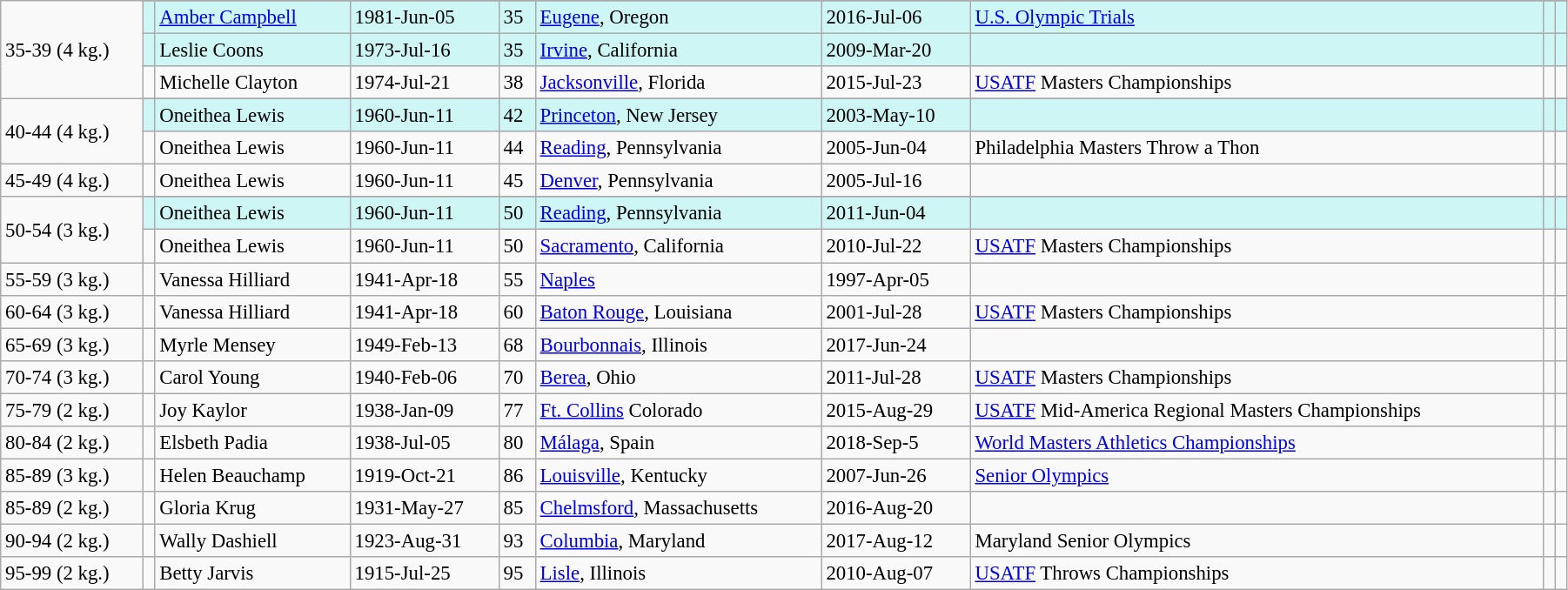<table class="wikitable" style="font-size:95%; width: 95%">
<tr>
<td rowspan=4>35-39 (4 kg.)</td>
</tr>
<tr style="background:#cef6f5;">
<td></td>
<td><a href='#'>Amber Campbell</a></td>
<td>1981-Jun-05</td>
<td>35</td>
<td><a href='#'>Eugene</a>, Oregon</td>
<td>2016-Jul-06</td>
<td><a href='#'>U.S. Olympic Trials</a></td>
<td></td>
<td></td>
</tr>
<tr style="background:#cef6f5;">
<td></td>
<td>Leslie Coons</td>
<td>1973-Jul-16</td>
<td>35</td>
<td><a href='#'>Irvine</a>, California</td>
<td>2009-Mar-20</td>
<td></td>
<td></td>
<td></td>
</tr>
<tr>
<td></td>
<td>Michelle Clayton</td>
<td>1974-Jul-21</td>
<td>38</td>
<td><a href='#'>Jacksonville</a>, Florida</td>
<td>2015-Jul-23</td>
<td><a href='#'>USATF</a> Masters Championships</td>
<td></td>
<td></td>
</tr>
<tr>
<td rowspan=3>40-44 (4 kg.)</td>
</tr>
<tr style="background:#cef6f5;">
<td></td>
<td>Oneithea Lewis</td>
<td>1960-Jun-11</td>
<td>42</td>
<td><a href='#'>Princeton</a>, New Jersey</td>
<td>2003-May-10</td>
<td></td>
<td></td>
<td></td>
</tr>
<tr>
<td></td>
<td>Oneithea Lewis</td>
<td>1960-Jun-11</td>
<td>44</td>
<td><a href='#'>Reading</a>, Pennsylvania</td>
<td>2005-Jun-04</td>
<td>Philadelphia Masters Throw a Thon</td>
<td></td>
<td></td>
</tr>
<tr>
<td>45-49 (4 kg.)</td>
<td></td>
<td>Oneithea Lewis</td>
<td>1960-Jun-11</td>
<td>45</td>
<td><a href='#'>Denver</a>, Pennsylvania</td>
<td>2005-Jul-16</td>
<td></td>
<td></td>
<td></td>
</tr>
<tr>
<td rowspan=3>50-54 (3 kg.)</td>
</tr>
<tr style="background:#cef6f5;">
<td></td>
<td>Oneithea Lewis</td>
<td>1960-Jun-11</td>
<td>50</td>
<td><a href='#'>Reading</a>, Pennsylvania</td>
<td>2011-Jun-04</td>
<td></td>
<td></td>
<td></td>
</tr>
<tr>
<td></td>
<td>Oneithea Lewis</td>
<td>1960-Jun-11</td>
<td>50</td>
<td><a href='#'>Sacramento</a>, California</td>
<td>2010-Jul-22</td>
<td><a href='#'>USATF</a> Masters Championships</td>
<td></td>
<td></td>
</tr>
<tr>
<td>55-59 (3 kg.)</td>
<td></td>
<td>Vanessa Hilliard</td>
<td>1941-Apr-18</td>
<td>55</td>
<td><a href='#'>Naples</a></td>
<td>1997-Apr-05</td>
<td></td>
<td></td>
<td></td>
</tr>
<tr>
<td>60-64 (3 kg.)</td>
<td></td>
<td>Vanessa Hilliard</td>
<td>1941-Apr-18</td>
<td>60</td>
<td><a href='#'>Baton Rouge</a>, Louisiana</td>
<td>2001-Jul-28</td>
<td><a href='#'>USATF</a> Masters Championships</td>
<td></td>
<td></td>
</tr>
<tr>
<td>65-69 (3 kg.)</td>
<td></td>
<td>Myrle Mensey</td>
<td>1949-Feb-13</td>
<td>68</td>
<td><a href='#'>Bourbonnais</a>, Illinois</td>
<td>2017-Jun-24</td>
<td></td>
<td></td>
<td></td>
</tr>
<tr>
<td>70-74 (3 kg.)</td>
<td></td>
<td>Carol Young</td>
<td>1940-Feb-06</td>
<td>70</td>
<td><a href='#'>Berea</a>, Ohio</td>
<td>2011-Jul-28</td>
<td><a href='#'>USATF</a> Masters Championships</td>
<td></td>
<td></td>
</tr>
<tr>
<td>75-79 (2 kg.)</td>
<td> </td>
<td>Joy Kaylor</td>
<td>1938-Jan-09</td>
<td>77</td>
<td><a href='#'>Ft. Collins</a> Colorado</td>
<td>2015-Aug-29</td>
<td><a href='#'>USATF</a> Mid-America Regional Masters Championships</td>
<td></td>
<td></td>
</tr>
<tr>
<td>80-84 (2 kg.)</td>
<td></td>
<td>Elsbeth Padia</td>
<td>1938-Jul-05</td>
<td>80</td>
<td><a href='#'>Málaga</a>, Spain</td>
<td>2018-Sep-5</td>
<td><a href='#'>World Masters Athletics Championships</a></td>
<td></td>
<td></td>
</tr>
<tr>
<td>85-89 (3 kg.)</td>
<td></td>
<td>Helen Beauchamp</td>
<td>1919-Oct-21</td>
<td>86</td>
<td><a href='#'>Louisville</a>, Kentucky</td>
<td>2007-Jun-26</td>
<td><a href='#'>Senior Olympics</a></td>
<td></td>
<td></td>
</tr>
<tr>
<td>85-89 (2 kg.)</td>
<td></td>
<td>Gloria Krug</td>
<td>1931-May-27</td>
<td>85</td>
<td><a href='#'>Chelmsford</a>, Massachusetts</td>
<td>2016-Aug-20</td>
<td></td>
<td></td>
<td></td>
</tr>
<tr>
<td>90-94 (2 kg.)</td>
<td></td>
<td>Wally Dashiell</td>
<td>1923-Aug-31</td>
<td>93</td>
<td><a href='#'>Columbia</a>, Maryland</td>
<td>2017-Aug-12</td>
<td>Maryland Senior Olympics</td>
<td></td>
<td></td>
</tr>
<tr>
<td>95-99 (2 kg.)</td>
<td></td>
<td>Betty Jarvis</td>
<td>1915-Jul-25</td>
<td>95</td>
<td><a href='#'>Lisle</a>, Illinois</td>
<td>2010-Aug-07</td>
<td><a href='#'>USATF</a> Throws Championships</td>
<td></td>
<td></td>
</tr>
</table>
